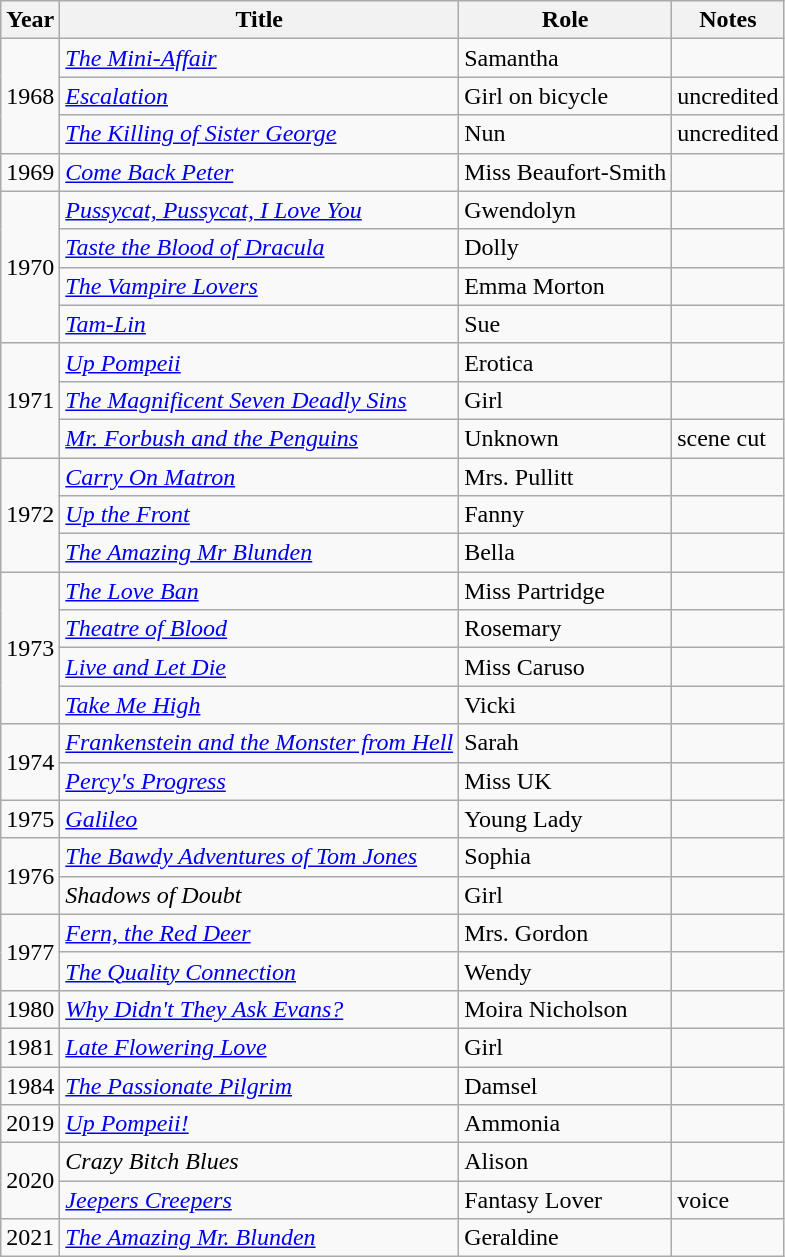<table class="wikitable sortable">
<tr>
<th>Year</th>
<th>Title</th>
<th>Role</th>
<th>Notes</th>
</tr>
<tr>
<td rowspan=3>1968</td>
<td><em><a href='#'>The Mini-Affair</a></em></td>
<td>Samantha</td>
<td></td>
</tr>
<tr>
<td><em><a href='#'>Escalation</a></em></td>
<td>Girl on bicycle</td>
<td>uncredited</td>
</tr>
<tr>
<td><em><a href='#'>The Killing of Sister George</a></em></td>
<td>Nun</td>
<td>uncredited</td>
</tr>
<tr>
<td>1969</td>
<td><em><a href='#'>Come Back Peter</a></em></td>
<td>Miss Beaufort-Smith</td>
<td></td>
</tr>
<tr>
<td rowspan=4>1970</td>
<td><em><a href='#'>Pussycat, Pussycat, I Love You</a></em></td>
<td>Gwendolyn</td>
<td></td>
</tr>
<tr>
<td><em><a href='#'>Taste the Blood of Dracula</a></em></td>
<td>Dolly</td>
<td></td>
</tr>
<tr>
<td><em><a href='#'>The Vampire Lovers</a></em></td>
<td>Emma Morton</td>
<td></td>
</tr>
<tr>
<td><em><a href='#'>Tam-Lin</a></em></td>
<td>Sue</td>
<td></td>
</tr>
<tr>
<td rowspan=3>1971</td>
<td><em><a href='#'>Up Pompeii</a></em></td>
<td>Erotica</td>
<td></td>
</tr>
<tr>
<td><em><a href='#'>The Magnificent Seven Deadly Sins</a></em></td>
<td>Girl</td>
<td></td>
</tr>
<tr>
<td><em><a href='#'>Mr. Forbush and the Penguins</a></em></td>
<td>Unknown</td>
<td>scene cut</td>
</tr>
<tr>
<td rowspan=3>1972</td>
<td><em><a href='#'>Carry On Matron</a></em></td>
<td>Mrs. Pullitt</td>
<td></td>
</tr>
<tr>
<td><em><a href='#'>Up the Front</a></em></td>
<td>Fanny</td>
<td></td>
</tr>
<tr>
<td><em><a href='#'>The Amazing Mr Blunden</a></em></td>
<td>Bella</td>
<td></td>
</tr>
<tr>
<td rowspan=4>1973</td>
<td><em><a href='#'>The Love Ban</a></em></td>
<td>Miss Partridge</td>
<td></td>
</tr>
<tr>
<td><em><a href='#'>Theatre of Blood</a></em></td>
<td>Rosemary</td>
<td></td>
</tr>
<tr>
<td><em><a href='#'>Live and Let Die</a></em></td>
<td>Miss Caruso</td>
<td></td>
</tr>
<tr>
<td><em><a href='#'>Take Me High</a></em></td>
<td>Vicki</td>
<td></td>
</tr>
<tr>
<td rowspan=2>1974</td>
<td><em><a href='#'>Frankenstein and the Monster from Hell</a></em></td>
<td>Sarah</td>
<td></td>
</tr>
<tr>
<td><em><a href='#'>Percy's Progress</a></em></td>
<td>Miss UK</td>
<td></td>
</tr>
<tr>
<td>1975</td>
<td><em><a href='#'>Galileo</a></em></td>
<td>Young Lady</td>
<td></td>
</tr>
<tr>
<td rowspan=2>1976</td>
<td><em><a href='#'>The Bawdy Adventures of Tom Jones</a></em></td>
<td>Sophia</td>
<td></td>
</tr>
<tr>
<td><em>Shadows of Doubt</em></td>
<td>Girl</td>
<td></td>
</tr>
<tr>
<td rowspan=2>1977</td>
<td><em><a href='#'>Fern, the Red Deer</a></em></td>
<td>Mrs. Gordon</td>
<td></td>
</tr>
<tr>
<td><em><a href='#'>The Quality Connection</a></em></td>
<td>Wendy</td>
<td></td>
</tr>
<tr>
<td>1980</td>
<td><em><a href='#'>Why Didn't They Ask Evans?</a></em></td>
<td>Moira Nicholson</td>
<td></td>
</tr>
<tr>
<td>1981</td>
<td><em><a href='#'>Late Flowering Love</a></em></td>
<td>Girl</td>
<td></td>
</tr>
<tr>
<td>1984</td>
<td><em><a href='#'>The Passionate Pilgrim</a></em></td>
<td>Damsel</td>
<td></td>
</tr>
<tr>
<td>2019</td>
<td><em><a href='#'>Up Pompeii!</a></em></td>
<td>Ammonia</td>
<td></td>
</tr>
<tr>
<td rowspan=2>2020</td>
<td><em>Crazy Bitch Blues</em></td>
<td>Alison</td>
<td></td>
</tr>
<tr>
<td><em><a href='#'>Jeepers Creepers</a></em></td>
<td>Fantasy Lover</td>
<td>voice</td>
</tr>
<tr>
<td>2021</td>
<td><em><a href='#'>The Amazing Mr. Blunden</a></em></td>
<td>Geraldine</td>
<td></td>
</tr>
</table>
